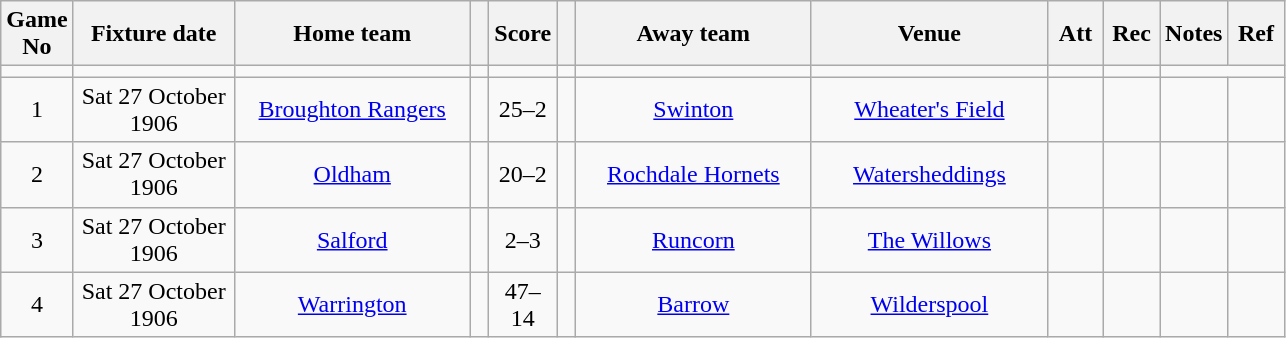<table class="wikitable" style="text-align:center;">
<tr>
<th width=20 abbr="No">Game No</th>
<th width=100 abbr="Date">Fixture date</th>
<th width=150 abbr="Home team">Home team</th>
<th width=5 abbr="space"></th>
<th width=20 abbr="Score">Score</th>
<th width=5 abbr="space"></th>
<th width=150 abbr="Away team">Away team</th>
<th width=150 abbr="Venue">Venue</th>
<th width=30 abbr="Att">Att</th>
<th width=30 abbr="Rec">Rec</th>
<th width=20 abbr="Notes">Notes</th>
<th width=30 abbr="Ref">Ref</th>
</tr>
<tr>
<td></td>
<td></td>
<td></td>
<td></td>
<td></td>
<td></td>
<td></td>
<td></td>
<td></td>
<td></td>
</tr>
<tr>
<td>1</td>
<td>Sat 27 October 1906</td>
<td><a href='#'>Broughton Rangers</a></td>
<td></td>
<td>25–2</td>
<td></td>
<td><a href='#'>Swinton</a></td>
<td><a href='#'>Wheater's Field</a></td>
<td></td>
<td></td>
<td></td>
<td></td>
</tr>
<tr>
<td>2</td>
<td>Sat 27 October 1906</td>
<td><a href='#'>Oldham</a></td>
<td></td>
<td>20–2</td>
<td></td>
<td><a href='#'>Rochdale Hornets</a></td>
<td><a href='#'>Watersheddings</a></td>
<td></td>
<td></td>
<td></td>
<td></td>
</tr>
<tr>
<td>3</td>
<td>Sat 27 October 1906</td>
<td><a href='#'>Salford</a></td>
<td></td>
<td>2–3</td>
<td></td>
<td><a href='#'>Runcorn</a></td>
<td><a href='#'>The Willows</a></td>
<td></td>
<td></td>
<td></td>
<td></td>
</tr>
<tr>
<td>4</td>
<td>Sat 27 October 1906</td>
<td><a href='#'>Warrington</a></td>
<td></td>
<td>47–14</td>
<td></td>
<td><a href='#'>Barrow</a></td>
<td><a href='#'>Wilderspool</a></td>
<td></td>
<td></td>
<td></td>
<td></td>
</tr>
</table>
